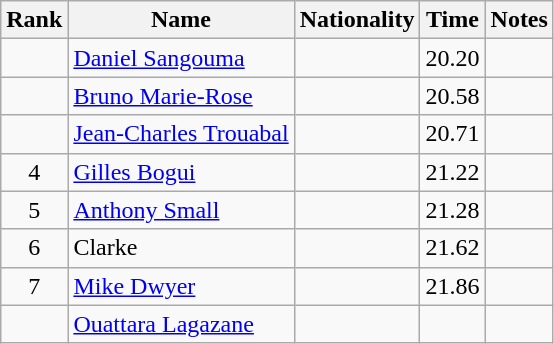<table class="wikitable sortable" style="text-align:center">
<tr>
<th>Rank</th>
<th>Name</th>
<th>Nationality</th>
<th>Time</th>
<th>Notes</th>
</tr>
<tr>
<td></td>
<td align=left><a href='#'>Daniel Sangouma</a></td>
<td align=left></td>
<td>20.20</td>
<td></td>
</tr>
<tr>
<td></td>
<td align=left><a href='#'>Bruno Marie-Rose</a></td>
<td align=left></td>
<td>20.58</td>
<td></td>
</tr>
<tr>
<td></td>
<td align=left><a href='#'>Jean-Charles Trouabal</a></td>
<td align=left></td>
<td>20.71</td>
<td></td>
</tr>
<tr>
<td>4</td>
<td align=left><a href='#'>Gilles Bogui</a></td>
<td align=left></td>
<td>21.22</td>
<td></td>
</tr>
<tr>
<td>5</td>
<td align=left><a href='#'>Anthony Small</a></td>
<td align=left></td>
<td>21.28</td>
<td></td>
</tr>
<tr>
<td>6</td>
<td align=left>Clarke</td>
<td align=left></td>
<td>21.62</td>
<td></td>
</tr>
<tr>
<td>7</td>
<td align=left><a href='#'>Mike Dwyer</a></td>
<td align=left></td>
<td>21.86</td>
<td></td>
</tr>
<tr>
<td></td>
<td align=left><a href='#'>Ouattara Lagazane</a></td>
<td align=left></td>
<td></td>
<td></td>
</tr>
</table>
